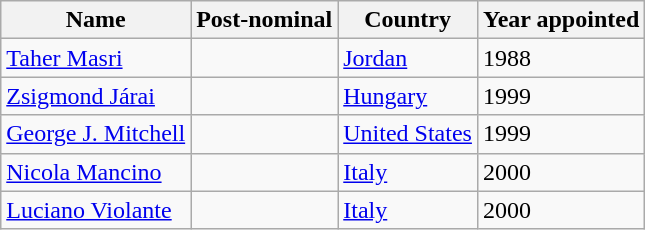<table class=wikitable>
<tr>
<th>Name</th>
<th>Post-nominal</th>
<th>Country</th>
<th>Year appointed</th>
</tr>
<tr>
<td> <a href='#'>Taher Masri</a></td>
<td></td>
<td><a href='#'>Jordan</a></td>
<td>1988</td>
</tr>
<tr>
<td> <a href='#'>Zsigmond Járai</a></td>
<td></td>
<td><a href='#'>Hungary</a></td>
<td>1999</td>
</tr>
<tr>
<td> <a href='#'>George J. Mitchell</a></td>
<td></td>
<td><a href='#'>United States</a></td>
<td>1999</td>
</tr>
<tr>
<td> <a href='#'>Nicola Mancino</a></td>
<td></td>
<td><a href='#'>Italy</a></td>
<td>2000</td>
</tr>
<tr>
<td> <a href='#'>Luciano Violante</a></td>
<td></td>
<td><a href='#'>Italy</a></td>
<td>2000</td>
</tr>
</table>
